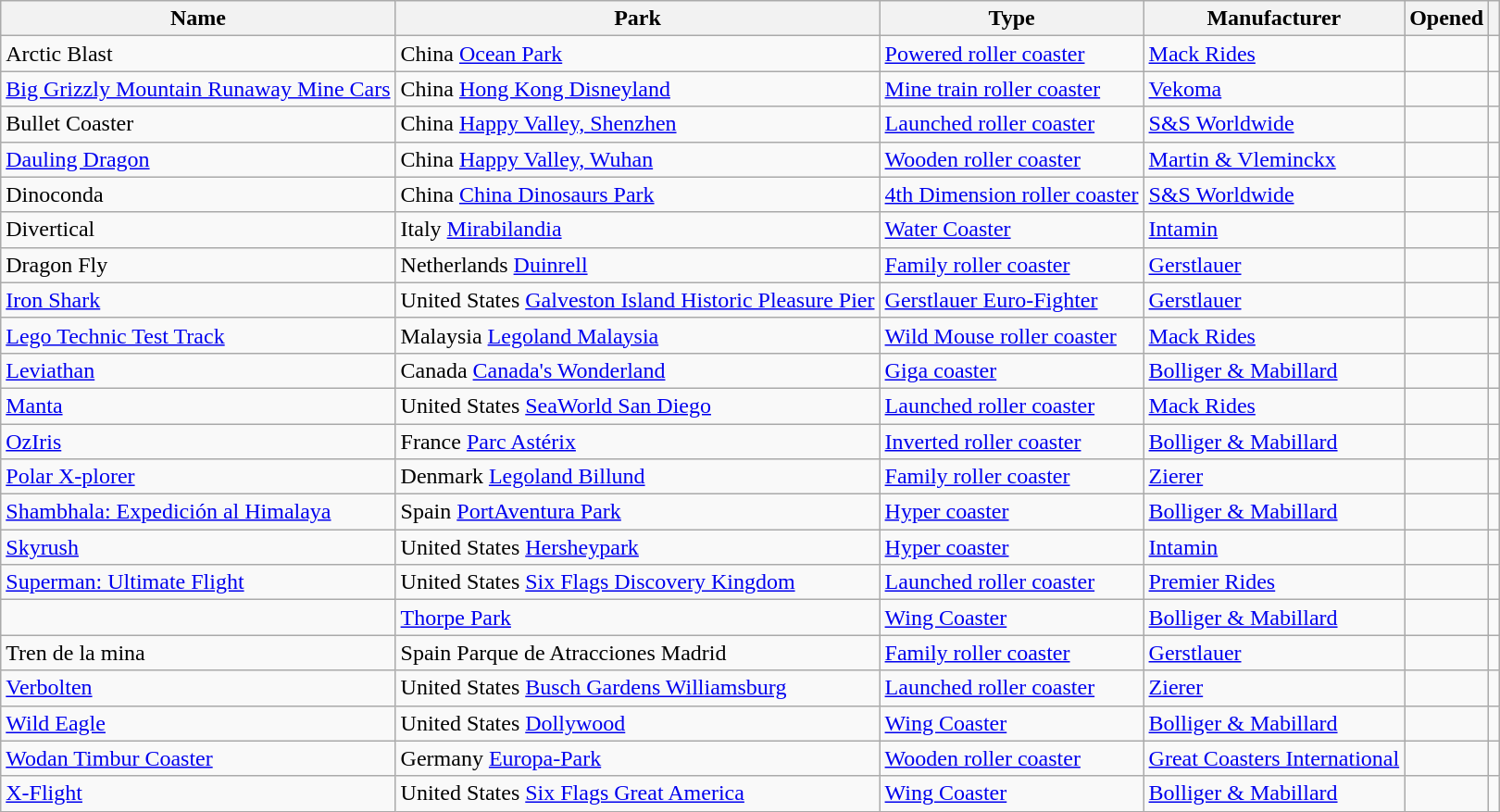<table class="wikitable sortable">
<tr>
<th>Name</th>
<th>Park</th>
<th>Type</th>
<th>Manufacturer</th>
<th>Opened</th>
<th class="unsortable"></th>
</tr>
<tr>
<td>Arctic Blast</td>
<td>China <a href='#'>Ocean Park</a></td>
<td><a href='#'>Powered roller coaster</a></td>
<td><a href='#'>Mack Rides</a></td>
<td></td>
<td></td>
</tr>
<tr>
<td><a href='#'>Big Grizzly Mountain Runaway Mine Cars</a></td>
<td>China <a href='#'>Hong Kong Disneyland</a></td>
<td><a href='#'>Mine train roller coaster</a></td>
<td><a href='#'>Vekoma</a></td>
<td></td>
<td></td>
</tr>
<tr>
<td>Bullet Coaster</td>
<td>China <a href='#'>Happy Valley, Shenzhen</a></td>
<td><a href='#'>Launched roller coaster</a></td>
<td><a href='#'>S&S Worldwide</a></td>
<td></td>
<td></td>
</tr>
<tr>
<td><a href='#'>Dauling Dragon</a></td>
<td>China <a href='#'>Happy Valley, Wuhan</a></td>
<td><a href='#'>Wooden roller coaster</a></td>
<td><a href='#'>Martin & Vleminckx</a></td>
<td></td>
<td></td>
</tr>
<tr>
<td>Dinoconda</td>
<td>China <a href='#'>China Dinosaurs Park</a></td>
<td><a href='#'>4th Dimension roller coaster</a></td>
<td><a href='#'>S&S Worldwide</a></td>
<td></td>
<td></td>
</tr>
<tr>
<td>Divertical</td>
<td>Italy <a href='#'>Mirabilandia</a></td>
<td><a href='#'>Water Coaster</a></td>
<td><a href='#'>Intamin</a></td>
<td></td>
<td></td>
</tr>
<tr>
<td>Dragon Fly</td>
<td>Netherlands <a href='#'>Duinrell</a></td>
<td><a href='#'>Family roller coaster</a></td>
<td><a href='#'>Gerstlauer</a></td>
<td></td>
<td></td>
</tr>
<tr>
<td><a href='#'>Iron Shark</a></td>
<td>United States <a href='#'>Galveston Island Historic Pleasure Pier</a></td>
<td><a href='#'>Gerstlauer Euro-Fighter</a></td>
<td><a href='#'>Gerstlauer</a></td>
<td></td>
<td></td>
</tr>
<tr>
<td><a href='#'>Lego Technic Test Track</a></td>
<td>Malaysia <a href='#'>Legoland Malaysia</a></td>
<td><a href='#'>Wild Mouse roller coaster</a></td>
<td><a href='#'>Mack Rides</a></td>
<td></td>
<td></td>
</tr>
<tr>
<td><a href='#'>Leviathan</a></td>
<td>Canada <a href='#'>Canada's Wonderland</a></td>
<td><a href='#'>Giga coaster</a></td>
<td><a href='#'>Bolliger & Mabillard</a></td>
<td></td>
<td></td>
</tr>
<tr>
<td><a href='#'>Manta</a></td>
<td>United States <a href='#'>SeaWorld San Diego</a></td>
<td><a href='#'>Launched roller coaster</a></td>
<td><a href='#'>Mack Rides</a></td>
<td></td>
<td></td>
</tr>
<tr>
<td><a href='#'>OzIris</a></td>
<td>France <a href='#'>Parc Astérix</a></td>
<td><a href='#'>Inverted roller coaster</a></td>
<td><a href='#'>Bolliger & Mabillard</a></td>
<td></td>
<td></td>
</tr>
<tr>
<td><a href='#'>Polar X-plorer</a></td>
<td>Denmark <a href='#'>Legoland Billund</a></td>
<td><a href='#'>Family roller coaster</a></td>
<td><a href='#'>Zierer</a></td>
<td></td>
<td></td>
</tr>
<tr>
<td><a href='#'>Shambhala: Expedición al Himalaya</a></td>
<td>Spain <a href='#'>PortAventura Park</a></td>
<td><a href='#'>Hyper coaster</a></td>
<td><a href='#'>Bolliger & Mabillard</a></td>
<td></td>
<td></td>
</tr>
<tr>
<td><a href='#'>Skyrush</a></td>
<td>United States <a href='#'>Hersheypark</a></td>
<td><a href='#'>Hyper coaster</a></td>
<td><a href='#'>Intamin</a></td>
<td></td>
<td></td>
</tr>
<tr>
<td><a href='#'>Superman: Ultimate Flight</a></td>
<td>United States <a href='#'>Six Flags Discovery Kingdom</a></td>
<td><a href='#'>Launched roller coaster</a></td>
<td><a href='#'>Premier Rides</a></td>
<td></td>
<td></td>
</tr>
<tr>
<td></td>
<td><a href='#'>Thorpe Park</a></td>
<td><a href='#'>Wing Coaster</a></td>
<td><a href='#'>Bolliger & Mabillard</a></td>
<td></td>
<td></td>
</tr>
<tr>
<td>Tren de la mina</td>
<td>Spain Parque de Atracciones Madrid</td>
<td><a href='#'>Family roller coaster</a></td>
<td><a href='#'>Gerstlauer</a></td>
<td></td>
<td></td>
</tr>
<tr>
<td><a href='#'>Verbolten</a></td>
<td>United States <a href='#'>Busch Gardens Williamsburg</a></td>
<td><a href='#'>Launched roller coaster</a></td>
<td><a href='#'>Zierer</a></td>
<td></td>
<td></td>
</tr>
<tr>
<td><a href='#'>Wild Eagle</a></td>
<td>United States <a href='#'>Dollywood</a></td>
<td><a href='#'>Wing Coaster</a></td>
<td><a href='#'>Bolliger & Mabillard</a></td>
<td></td>
<td></td>
</tr>
<tr>
<td><a href='#'>Wodan Timbur Coaster</a></td>
<td>Germany <a href='#'>Europa-Park</a></td>
<td><a href='#'>Wooden roller coaster</a></td>
<td><a href='#'>Great Coasters International</a></td>
<td></td>
<td></td>
</tr>
<tr>
<td><a href='#'>X-Flight</a></td>
<td>United States <a href='#'>Six Flags Great America</a></td>
<td><a href='#'>Wing Coaster</a></td>
<td><a href='#'>Bolliger & Mabillard</a></td>
<td></td>
<td></td>
</tr>
</table>
